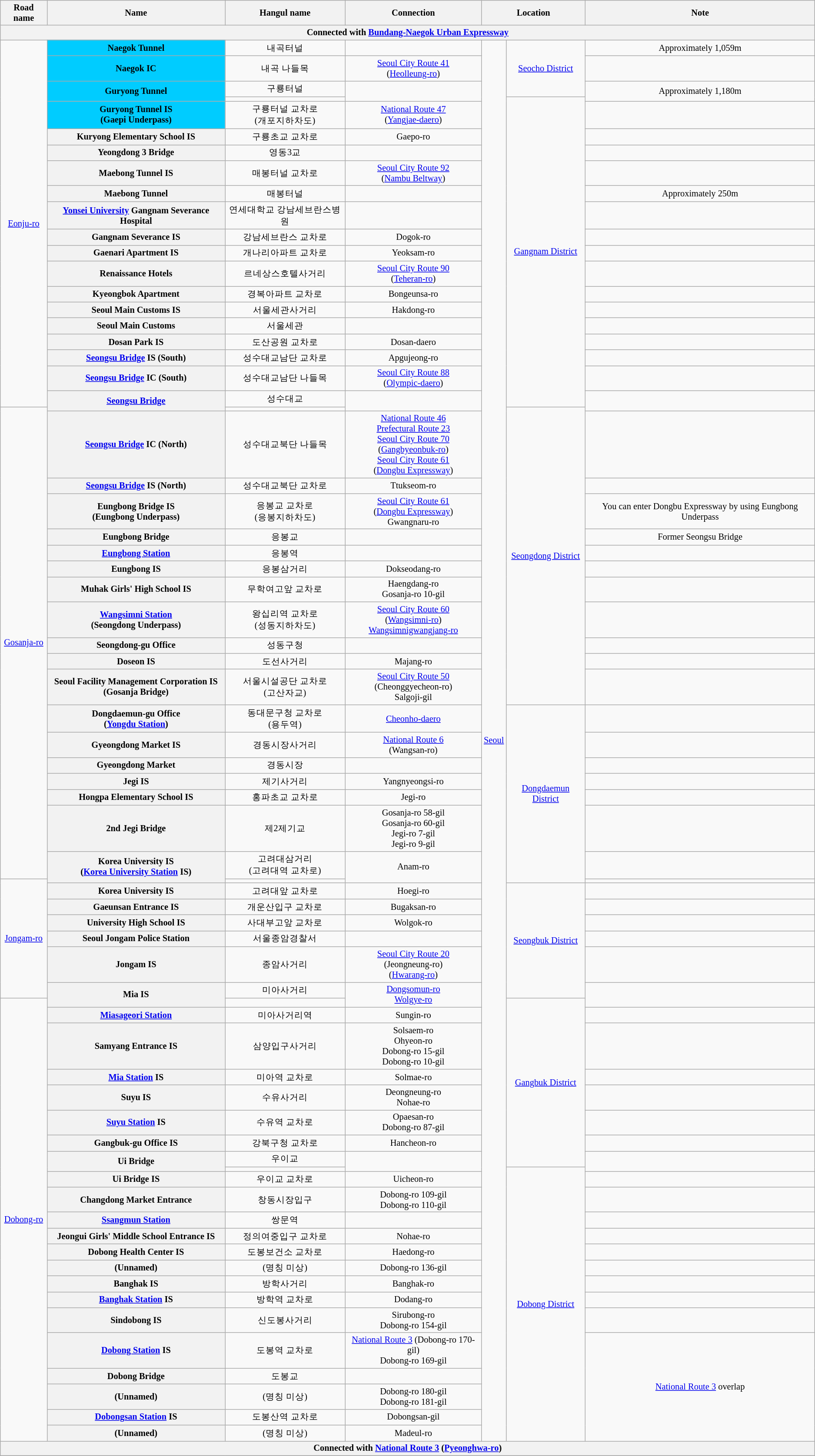<table class="wikitable" style="font-size: 85%; text-align: center;">
<tr>
<th>Road name</th>
<th>Name </th>
<th>Hangul name</th>
<th>Connection</th>
<th colspan="2">Location</th>
<th>Note</th>
</tr>
<tr>
<th colspan=7>Connected with <a href='#'>Bundang-Naegok Urban Expressway</a></th>
</tr>
<tr>
<td rowspan=20><a href='#'>Eonju-ro</a></td>
<th style="background-color: #00CCFF;">Naegok Tunnel</th>
<td>내곡터널</td>
<td></td>
<td rowspan=69><a href='#'>Seoul</a></td>
<td rowspan=3><a href='#'>Seocho District</a></td>
<td>Approximately 1,059m</td>
</tr>
<tr>
<th style="background-color: #00CCFF;">Naegok IC</th>
<td>내곡 나들목</td>
<td><a href='#'>Seoul City Route 41</a><br>(<a href='#'>Heolleung-ro</a>)</td>
<td></td>
</tr>
<tr>
<th style="background-color: #00CCFF;" rowspan=2>Guryong Tunnel</th>
<td>구룡터널</td>
<td rowspan=2></td>
<td rowspan=2>Approximately 1,180m</td>
</tr>
<tr>
<td></td>
<td rowspan=17><a href='#'>Gangnam District</a></td>
</tr>
<tr>
<th style="background-color: #00CCFF;">Guryong Tunnel IS<br>(Gaepi Underpass)</th>
<td>구룡터널 교차로<br>(개포지하차도)</td>
<td><a href='#'>National Route 47</a><br>(<a href='#'>Yangjae-daero</a>)</td>
<td></td>
</tr>
<tr>
<th>Kuryong Elementary School IS</th>
<td>구룡초교 교차로</td>
<td>Gaepo-ro</td>
<td></td>
</tr>
<tr>
<th>Yeongdong 3 Bridge</th>
<td>영동3교</td>
<td></td>
<td></td>
</tr>
<tr>
<th>Maebong Tunnel IS</th>
<td>매봉터널 교차로</td>
<td><a href='#'>Seoul City Route 92</a><br>(<a href='#'>Nambu Beltway</a>)</td>
<td></td>
</tr>
<tr>
<th>Maebong Tunnel</th>
<td>매봉터널</td>
<td></td>
<td>Approximately 250m</td>
</tr>
<tr>
<th><a href='#'>Yonsei University</a> Gangnam Severance Hospital</th>
<td>연세대학교 강남세브란스병원</td>
<td></td>
<td></td>
</tr>
<tr>
<th>Gangnam Severance IS</th>
<td>강남세브란스 교차로</td>
<td>Dogok-ro</td>
<td></td>
</tr>
<tr>
<th>Gaenari Apartment IS</th>
<td>개나리아파트 교차로</td>
<td>Yeoksam-ro</td>
<td></td>
</tr>
<tr>
<th>Renaissance Hotels</th>
<td>르네상스호텔사거리</td>
<td><a href='#'>Seoul City Route 90</a><br>(<a href='#'>Teheran-ro</a>)</td>
<td></td>
</tr>
<tr>
<th>Kyeongbok Apartment</th>
<td>경복아파트 교차로</td>
<td>Bongeunsa-ro</td>
<td></td>
</tr>
<tr>
<th>Seoul Main Customs IS</th>
<td>서울세관사거리</td>
<td>Hakdong-ro</td>
<td></td>
</tr>
<tr>
<th>Seoul Main Customs</th>
<td>서울세관</td>
<td></td>
<td></td>
</tr>
<tr>
<th>Dosan Park IS</th>
<td>도산공원 교차로</td>
<td>Dosan-daero</td>
<td></td>
</tr>
<tr>
<th><a href='#'>Seongsu Bridge</a> IS (South)</th>
<td>성수대교남단 교차로</td>
<td>Apgujeong-ro</td>
<td></td>
</tr>
<tr>
<th><a href='#'>Seongsu Bridge</a> IC (South)</th>
<td>성수대교남단 나들목</td>
<td><a href='#'>Seoul City Route 88</a><br>(<a href='#'>Olympic-daero</a>)</td>
<td></td>
</tr>
<tr>
<th rowspan=2><a href='#'>Seongsu Bridge</a></th>
<td>성수대교</td>
<td rowspan=2></td>
<td rowspan=2></td>
</tr>
<tr>
<td rowspan=19><a href='#'>Gosanja-ro</a></td>
<td></td>
<td rowspan=12><a href='#'>Seongdong District</a></td>
</tr>
<tr>
<th><a href='#'>Seongsu Bridge</a> IC (North)</th>
<td>성수대교북단 나들목</td>
<td><a href='#'>National Route 46</a><br><a href='#'>Prefectural Route 23</a><br><a href='#'>Seoul City Route 70</a><br>(<a href='#'>Gangbyeonbuk-ro</a>)<br><a href='#'>Seoul City Route 61</a><br>(<a href='#'>Dongbu Expressway</a>)</td>
<td></td>
</tr>
<tr>
<th><a href='#'>Seongsu Bridge</a> IS (North)</th>
<td>성수대교북단 교차로</td>
<td>Ttukseom-ro</td>
<td></td>
</tr>
<tr>
<th>Eungbong Bridge IS<br>(Eungbong Underpass)</th>
<td>응봉교 교차로<br>(응봉지하차도)</td>
<td><a href='#'>Seoul City Route 61</a><br>(<a href='#'>Dongbu Expressway</a>)<br>Gwangnaru-ro</td>
<td>You can enter Dongbu Expressway by using Eungbong Underpass</td>
</tr>
<tr>
<th>Eungbong Bridge</th>
<td>응봉교</td>
<td></td>
<td>Former Seongsu Bridge</td>
</tr>
<tr>
<th><a href='#'>Eungbong Station</a></th>
<td>응봉역</td>
<td></td>
<td></td>
</tr>
<tr>
<th>Eungbong IS</th>
<td>응봉삼거리</td>
<td>Dokseodang-ro</td>
<td></td>
</tr>
<tr>
<th>Muhak Girls' High School IS</th>
<td>무학여고앞 교차로</td>
<td>Haengdang-ro<br>Gosanja-ro 10-gil</td>
<td></td>
</tr>
<tr>
<th><a href='#'>Wangsimni Station</a><br>(Seongdong Underpass)</th>
<td>왕십리역 교차로<br>(성동지하차도)</td>
<td><a href='#'>Seoul City Route 60</a><br>(<a href='#'>Wangsimni-ro</a>)<br><a href='#'>Wangsimnigwangjang-ro</a></td>
<td></td>
</tr>
<tr>
<th>Seongdong-gu Office</th>
<td>성동구청</td>
<td></td>
<td></td>
</tr>
<tr>
<th>Doseon IS</th>
<td>도선사거리</td>
<td>Majang-ro</td>
<td></td>
</tr>
<tr>
<th>Seoul Facility Management Corporation IS<br>(Gosanja Bridge)</th>
<td>서울시설공단 교차로<br>(고산자교)</td>
<td><a href='#'>Seoul City Route 50</a><br>(Cheonggyecheon-ro)<br>Salgoji-gil</td>
<td></td>
</tr>
<tr>
<th>Dongdaemun-gu Office<br>(<a href='#'>Yongdu Station</a>)</th>
<td>동대문구청 교차로<br>(용두역)</td>
<td><a href='#'>Cheonho-daero</a></td>
<td rowspan=8><a href='#'>Dongdaemun District</a></td>
<td></td>
</tr>
<tr>
<th>Gyeongdong Market IS</th>
<td>경동시장사거리</td>
<td><a href='#'>National Route 6</a><br>(Wangsan-ro)</td>
<td></td>
</tr>
<tr>
<th>Gyeongdong Market</th>
<td>경동시장</td>
<td></td>
<td></td>
</tr>
<tr>
<th>Jegi IS</th>
<td>제기사거리</td>
<td>Yangnyeongsi-ro</td>
<td></td>
</tr>
<tr>
<th>Hongpa Elementary School IS</th>
<td>홍파초교 교차로</td>
<td>Jegi-ro</td>
<td></td>
</tr>
<tr>
<th>2nd Jegi Bridge</th>
<td>제2제기교</td>
<td>Gosanja-ro 58-gil<br>Gosanja-ro 60-gil<br>Jegi-ro 7-gil<br>Jegi-ro 9-gil</td>
<td></td>
</tr>
<tr>
<th rowspan=2>Korea University IS<br>(<a href='#'>Korea University Station</a> IS)</th>
<td>고려대삼거리<br>(고려대역 교차로)</td>
<td rowspan=2>Anam-ro</td>
<td></td>
</tr>
<tr>
<td rowspan=7><a href='#'>Jongam-ro</a></td>
<td></td>
</tr>
<tr>
<th>Korea University IS</th>
<td>고려대앞 교차로</td>
<td>Hoegi-ro</td>
<td rowspan=6><a href='#'>Seongbuk District</a></td>
<td></td>
</tr>
<tr>
<th>Gaeunsan Entrance IS</th>
<td>개운산입구 교차로</td>
<td>Bugaksan-ro</td>
<td></td>
</tr>
<tr>
<th>University High School IS</th>
<td>사대부고앞 교차로</td>
<td>Wolgok-ro</td>
<td></td>
</tr>
<tr>
<th>Seoul Jongam Police Station</th>
<td>서울종암경찰서</td>
<td></td>
<td></td>
</tr>
<tr>
<th>Jongam IS</th>
<td>종암사거리</td>
<td><a href='#'>Seoul City Route 20</a><br>(Jeongneung-ro)<br>(<a href='#'>Hwarang-ro</a>)</td>
<td></td>
</tr>
<tr>
<th rowspan=2>Mia IS</th>
<td>미아사거리</td>
<td rowspan=2><a href='#'>Dongsomun-ro</a><br><a href='#'>Wolgye-ro</a></td>
<td rowspan=2></td>
</tr>
<tr>
<td rowspan=23><a href='#'>Dobong-ro</a></td>
<td></td>
<td rowspan=8><a href='#'>Gangbuk District</a></td>
</tr>
<tr>
<th><a href='#'>Miasageori Station</a></th>
<td>미아사거리역</td>
<td>Sungin-ro</td>
<td></td>
</tr>
<tr>
<th>Samyang Entrance IS</th>
<td>삼양입구사거리</td>
<td>Solsaem-ro<br>Ohyeon-ro<br>Dobong-ro 15-gil<br>Dobong-ro 10-gil</td>
<td></td>
</tr>
<tr>
<th><a href='#'>Mia Station</a> IS</th>
<td>미아역 교차로</td>
<td>Solmae-ro</td>
<td></td>
</tr>
<tr>
<th>Suyu IS</th>
<td>수유사거리</td>
<td>Deongneung-ro<br>Nohae-ro</td>
<td></td>
</tr>
<tr>
<th><a href='#'>Suyu Station</a> IS</th>
<td>수유역 교차로</td>
<td>Opaesan-ro<br>Dobong-ro 87-gil</td>
<td></td>
</tr>
<tr>
<th>Gangbuk-gu Office IS</th>
<td>강북구청 교차로</td>
<td>Hancheon-ro</td>
<td></td>
</tr>
<tr>
<th rowspan=2>Ui Bridge</th>
<td>우이교</td>
<td rowspan=2></td>
<td rowspan=2></td>
</tr>
<tr>
<td></td>
<td rowspan=15><a href='#'>Dobong District</a></td>
</tr>
<tr>
<th>Ui Bridge IS</th>
<td>우이교 교차로</td>
<td>Uicheon-ro</td>
<td></td>
</tr>
<tr>
<th>Changdong Market Entrance</th>
<td>창동시장입구</td>
<td>Dobong-ro 109-gil<br>Dobong-ro 110-gil</td>
<td></td>
</tr>
<tr>
<th><a href='#'>Ssangmun Station</a></th>
<td>쌍문역</td>
<td></td>
<td></td>
</tr>
<tr>
<th>Jeongui Girls' Middle School Entrance IS</th>
<td>정의여중입구 교차로</td>
<td>Nohae-ro</td>
<td></td>
</tr>
<tr>
<th>Dobong Health Center IS</th>
<td>도봉보건소 교차로</td>
<td>Haedong-ro</td>
<td></td>
</tr>
<tr>
<th>(Unnamed)</th>
<td>(명칭 미상)</td>
<td>Dobong-ro 136-gil</td>
<td></td>
</tr>
<tr>
<th>Banghak IS</th>
<td>방학사거리</td>
<td>Banghak-ro</td>
<td></td>
</tr>
<tr>
<th><a href='#'>Banghak Station</a> IS</th>
<td>방학역 교차로</td>
<td>Dodang-ro</td>
<td></td>
</tr>
<tr>
<th>Sindobong IS</th>
<td>신도봉사거리</td>
<td>Sirubong-ro<br>Dobong-ro 154-gil</td>
<td></td>
</tr>
<tr>
<th><a href='#'>Dobong Station</a> IS</th>
<td>도봉역 교차로</td>
<td><a href='#'>National Route 3</a> (Dobong-ro 170-gil)<br>Dobong-ro 169-gil</td>
<td rowspan=5><a href='#'>National Route 3</a> overlap</td>
</tr>
<tr>
<th>Dobong Bridge</th>
<td>도봉교</td>
<td></td>
</tr>
<tr>
<th>(Unnamed)</th>
<td>(명칭 미상)</td>
<td>Dobong-ro 180-gil<br>Dobong-ro 181-gil</td>
</tr>
<tr>
<th><a href='#'>Dobongsan Station</a> IS</th>
<td>도봉산역 교차로</td>
<td>Dobongsan-gil</td>
</tr>
<tr>
<th>(Unnamed)</th>
<td>(명칭 미상)</td>
<td>Madeul-ro</td>
</tr>
<tr>
<th colspan=7>Connected with <a href='#'>National Route 3</a> (<a href='#'>Pyeonghwa-ro</a>)</th>
</tr>
<tr>
</tr>
</table>
